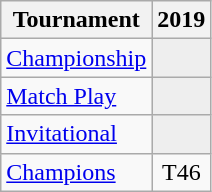<table class="wikitable" style="text-align:center;">
<tr>
<th>Tournament</th>
<th>2019</th>
</tr>
<tr>
<td align="left"><a href='#'>Championship</a></td>
<td style="background:#eeeeee;"></td>
</tr>
<tr>
<td align="left"><a href='#'>Match Play</a></td>
<td style="background:#eeeeee;"></td>
</tr>
<tr>
<td align="left"><a href='#'>Invitational</a></td>
<td style="background:#eeeeee;"></td>
</tr>
<tr>
<td align="left"><a href='#'>Champions</a></td>
<td>T46</td>
</tr>
</table>
